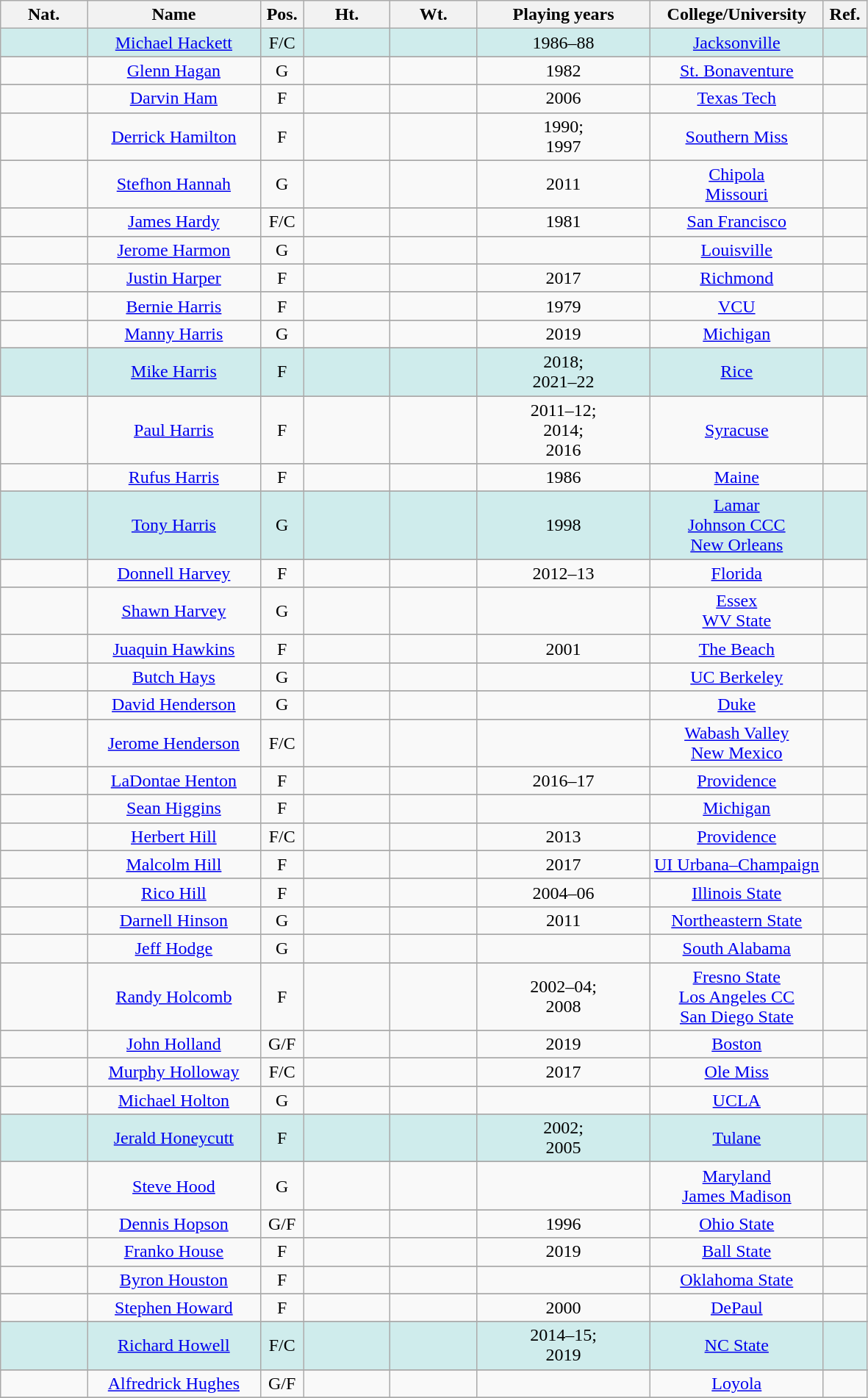<table class="wikitable" style="text-align:center;">
<tr>
<th scope="col" width="10%">Nat.</th>
<th scope="col" width="20%">Name</th>
<th scope="col" width="5%">Pos.</th>
<th scope="col" width="10%">Ht.</th>
<th scope="col" width="10%">Wt.</th>
<th scope="col" width="20%">Playing years</th>
<th scope="col" width="20%">College/University</th>
<th scope="col" width="5%">Ref.</th>
</tr>
<tr align="center" bgcolor="#CFECEC" width="20">
<td></td>
<td><a href='#'>Michael Hackett</a></td>
<td>F/C</td>
<td></td>
<td></td>
<td>1986–88</td>
<td><a href='#'>Jacksonville</a></td>
<td></td>
</tr>
<tr>
</tr>
<tr>
<td></td>
<td><a href='#'>Glenn Hagan</a></td>
<td>G</td>
<td></td>
<td></td>
<td>1982</td>
<td><a href='#'>St. Bonaventure</a></td>
<td></td>
</tr>
<tr>
</tr>
<tr>
<td></td>
<td><a href='#'>Darvin Ham</a></td>
<td>F</td>
<td></td>
<td></td>
<td>2006</td>
<td><a href='#'>Texas Tech</a></td>
<td></td>
</tr>
<tr>
</tr>
<tr>
<td></td>
<td><a href='#'>Derrick Hamilton</a></td>
<td>F</td>
<td></td>
<td></td>
<td>1990;<br>1997</td>
<td><a href='#'>Southern Miss</a></td>
<td></td>
</tr>
<tr>
</tr>
<tr>
<td></td>
<td><a href='#'>Stefhon Hannah</a></td>
<td>G</td>
<td></td>
<td></td>
<td>2011</td>
<td><a href='#'>Chipola</a><br><a href='#'>Missouri</a></td>
<td></td>
</tr>
<tr>
</tr>
<tr>
<td></td>
<td><a href='#'>James Hardy</a></td>
<td>F/C</td>
<td></td>
<td></td>
<td>1981</td>
<td><a href='#'>San Francisco</a></td>
<td></td>
</tr>
<tr>
</tr>
<tr>
<td></td>
<td><a href='#'>Jerome Harmon</a></td>
<td>G</td>
<td></td>
<td></td>
<td></td>
<td><a href='#'>Louisville</a></td>
<td></td>
</tr>
<tr>
</tr>
<tr>
<td></td>
<td><a href='#'>Justin Harper</a></td>
<td>F</td>
<td></td>
<td></td>
<td>2017</td>
<td><a href='#'>Richmond</a></td>
<td></td>
</tr>
<tr>
</tr>
<tr>
<td></td>
<td><a href='#'>Bernie Harris</a></td>
<td>F</td>
<td></td>
<td></td>
<td>1979</td>
<td><a href='#'>VCU</a></td>
<td></td>
</tr>
<tr>
</tr>
<tr>
<td></td>
<td><a href='#'>Manny Harris</a></td>
<td>G</td>
<td></td>
<td></td>
<td>2019</td>
<td><a href='#'>Michigan</a></td>
<td></td>
</tr>
<tr>
</tr>
<tr align="center" bgcolor="#CFECEC" width="20">
<td></td>
<td><a href='#'>Mike Harris</a></td>
<td>F</td>
<td></td>
<td></td>
<td>2018;<br>2021–22</td>
<td><a href='#'>Rice</a></td>
<td></td>
</tr>
<tr>
</tr>
<tr>
<td></td>
<td><a href='#'>Paul Harris</a></td>
<td>F</td>
<td></td>
<td></td>
<td>2011–12;<br>2014;<br>2016</td>
<td><a href='#'>Syracuse</a></td>
<td></td>
</tr>
<tr>
</tr>
<tr>
<td></td>
<td><a href='#'>Rufus Harris</a></td>
<td>F</td>
<td></td>
<td></td>
<td>1986</td>
<td><a href='#'>Maine</a></td>
<td></td>
</tr>
<tr>
</tr>
<tr align="center" bgcolor="#CFECEC" width="20">
<td></td>
<td><a href='#'>Tony Harris</a></td>
<td>G</td>
<td></td>
<td></td>
<td>1998</td>
<td><a href='#'>Lamar</a><br><a href='#'>Johnson CCC</a><br><a href='#'>New Orleans</a></td>
<td></td>
</tr>
<tr>
</tr>
<tr>
<td></td>
<td><a href='#'>Donnell Harvey</a></td>
<td>F</td>
<td></td>
<td></td>
<td>2012–13</td>
<td><a href='#'>Florida</a></td>
<td></td>
</tr>
<tr>
</tr>
<tr>
<td></td>
<td><a href='#'>Shawn Harvey</a></td>
<td>G</td>
<td></td>
<td></td>
<td></td>
<td><a href='#'>Essex</a><br><a href='#'>WV State</a></td>
<td></td>
</tr>
<tr>
</tr>
<tr>
<td></td>
<td><a href='#'>Juaquin Hawkins</a></td>
<td>F</td>
<td></td>
<td></td>
<td>2001</td>
<td><a href='#'>The Beach</a></td>
<td></td>
</tr>
<tr>
</tr>
<tr>
<td> </td>
<td><a href='#'>Butch Hays</a></td>
<td>G</td>
<td></td>
<td></td>
<td></td>
<td><a href='#'>UC Berkeley</a></td>
<td></td>
</tr>
<tr>
</tr>
<tr>
<td></td>
<td><a href='#'>David Henderson</a></td>
<td>G</td>
<td></td>
<td></td>
<td></td>
<td><a href='#'>Duke</a></td>
<td></td>
</tr>
<tr>
</tr>
<tr>
<td></td>
<td><a href='#'>Jerome Henderson</a></td>
<td>F/C</td>
<td></td>
<td></td>
<td></td>
<td><a href='#'>Wabash Valley</a><br><a href='#'>New Mexico</a></td>
<td></td>
</tr>
<tr>
</tr>
<tr>
<td></td>
<td><a href='#'>LaDontae Henton</a></td>
<td>F</td>
<td></td>
<td></td>
<td>2016–17</td>
<td><a href='#'>Providence</a></td>
<td></td>
</tr>
<tr>
</tr>
<tr>
<td></td>
<td><a href='#'>Sean Higgins</a></td>
<td>F</td>
<td></td>
<td></td>
<td></td>
<td><a href='#'>Michigan</a></td>
<td></td>
</tr>
<tr>
</tr>
<tr>
<td></td>
<td><a href='#'>Herbert Hill</a></td>
<td>F/C</td>
<td></td>
<td></td>
<td>2013</td>
<td><a href='#'>Providence</a></td>
<td></td>
</tr>
<tr>
</tr>
<tr>
<td></td>
<td><a href='#'>Malcolm Hill</a></td>
<td>F</td>
<td></td>
<td></td>
<td>2017</td>
<td><a href='#'>UI Urbana–Champaign</a></td>
<td></td>
</tr>
<tr>
</tr>
<tr>
<td></td>
<td><a href='#'>Rico Hill</a></td>
<td>F</td>
<td></td>
<td></td>
<td>2004–06</td>
<td><a href='#'>Illinois State</a></td>
<td></td>
</tr>
<tr>
</tr>
<tr>
<td></td>
<td><a href='#'>Darnell Hinson</a></td>
<td>G</td>
<td></td>
<td></td>
<td>2011</td>
<td><a href='#'>Northeastern State</a></td>
<td></td>
</tr>
<tr>
</tr>
<tr>
<td></td>
<td><a href='#'>Jeff Hodge</a></td>
<td>G</td>
<td></td>
<td></td>
<td></td>
<td><a href='#'>South Alabama</a></td>
<td></td>
</tr>
<tr>
</tr>
<tr>
<td><br></td>
<td><a href='#'>Randy Holcomb</a></td>
<td>F</td>
<td></td>
<td></td>
<td>2002–04;<br>2008</td>
<td><a href='#'>Fresno State</a><br><a href='#'>Los Angeles CC</a><br><a href='#'>San Diego State</a></td>
<td></td>
</tr>
<tr>
</tr>
<tr>
<td> </td>
<td><a href='#'>John Holland</a></td>
<td>G/F</td>
<td></td>
<td></td>
<td>2019</td>
<td><a href='#'>Boston</a></td>
<td></td>
</tr>
<tr>
</tr>
<tr>
<td></td>
<td><a href='#'>Murphy Holloway</a></td>
<td>F/C</td>
<td></td>
<td></td>
<td>2017</td>
<td><a href='#'>Ole Miss</a></td>
<td></td>
</tr>
<tr>
</tr>
<tr>
<td></td>
<td><a href='#'>Michael Holton</a></td>
<td>G</td>
<td></td>
<td></td>
<td></td>
<td><a href='#'>UCLA</a></td>
<td></td>
</tr>
<tr>
</tr>
<tr align="center" bgcolor="#CFECEC" width="20">
<td></td>
<td><a href='#'>Jerald Honeycutt</a></td>
<td>F</td>
<td></td>
<td></td>
<td>2002;<br>2005</td>
<td><a href='#'>Tulane</a></td>
<td></td>
</tr>
<tr>
</tr>
<tr>
<td></td>
<td><a href='#'>Steve Hood</a></td>
<td>G</td>
<td></td>
<td></td>
<td></td>
<td><a href='#'>Maryland</a><br><a href='#'>James Madison</a></td>
<td></td>
</tr>
<tr>
</tr>
<tr>
<td></td>
<td><a href='#'>Dennis Hopson</a></td>
<td>G/F</td>
<td></td>
<td></td>
<td>1996</td>
<td><a href='#'>Ohio State</a></td>
<td></td>
</tr>
<tr>
</tr>
<tr>
<td></td>
<td><a href='#'>Franko House</a></td>
<td>F</td>
<td></td>
<td></td>
<td>2019</td>
<td><a href='#'>Ball State</a></td>
<td></td>
</tr>
<tr>
</tr>
<tr>
<td></td>
<td><a href='#'>Byron Houston</a></td>
<td>F</td>
<td></td>
<td></td>
<td></td>
<td><a href='#'>Oklahoma State</a></td>
<td></td>
</tr>
<tr>
</tr>
<tr>
<td></td>
<td><a href='#'>Stephen Howard</a></td>
<td>F</td>
<td></td>
<td></td>
<td>2000</td>
<td><a href='#'>DePaul</a></td>
<td></td>
</tr>
<tr>
</tr>
<tr align="center" bgcolor="#CFECEC" width="20">
<td></td>
<td><a href='#'>Richard Howell</a></td>
<td>F/C</td>
<td></td>
<td></td>
<td>2014–15;<br>2019</td>
<td><a href='#'>NC State</a></td>
<td></td>
</tr>
<tr>
</tr>
<tr>
<td></td>
<td><a href='#'>Alfredrick Hughes</a></td>
<td>G/F</td>
<td></td>
<td></td>
<td></td>
<td><a href='#'>Loyola</a></td>
<td></td>
</tr>
<tr>
</tr>
</table>
